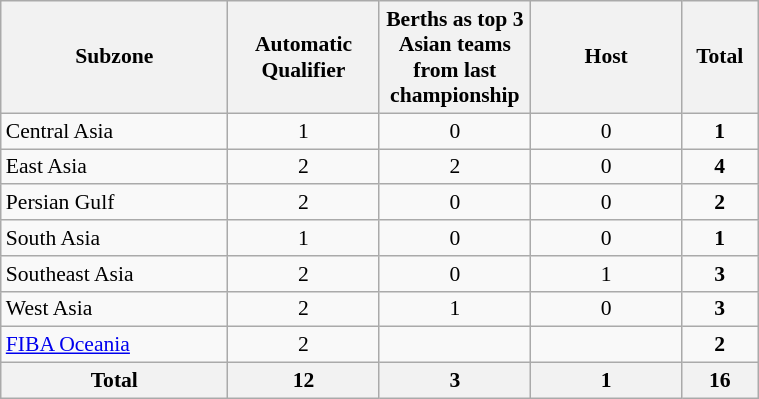<table class=wikitable style="text-align:center; font-size:90%" width=40%>
<tr>
<th style="width:30%">Subzone</th>
<th style="width:20%">Automatic Qualifier</th>
<th style="width:20%">Berths as top 3 Asian teams from last championship</th>
<th style="width:20%">Host</th>
<th style="width:10%">Total</th>
</tr>
<tr>
<td align=left>Central Asia</td>
<td>1</td>
<td>0</td>
<td>0</td>
<td><strong>1</strong></td>
</tr>
<tr>
<td align=left>East Asia</td>
<td>2</td>
<td>2</td>
<td>0</td>
<td><strong>4</strong></td>
</tr>
<tr>
<td align=left>Persian Gulf</td>
<td>2</td>
<td>0</td>
<td>0</td>
<td><strong>2</strong></td>
</tr>
<tr>
<td align=left>South Asia</td>
<td>1</td>
<td>0</td>
<td>0</td>
<td><strong>1</strong></td>
</tr>
<tr>
<td align=left>Southeast Asia</td>
<td>2</td>
<td>0</td>
<td>1</td>
<td><strong>3</strong></td>
</tr>
<tr>
<td align=left>West Asia</td>
<td>2</td>
<td>1</td>
<td>0</td>
<td><strong>3</strong></td>
</tr>
<tr>
<td align=left><a href='#'>FIBA Oceania</a></td>
<td>2</td>
<td></td>
<td></td>
<td><strong>2</strong></td>
</tr>
<tr>
<th>Total</th>
<th>12</th>
<th>3</th>
<th>1</th>
<th>16</th>
</tr>
</table>
